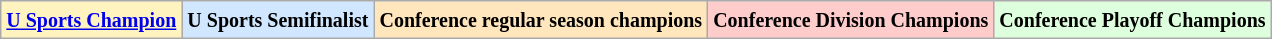<table class="wikitable">
<tr>
<td bgcolor="#FFF3BF"><small><strong><a href='#'>U Sports Champion</a> </strong></small></td>
<td bgcolor="#D0E7FF"><small><strong>U Sports Semifinalist</strong></small></td>
<td bgcolor="#FFE6BD"><small><strong>Conference regular season champions</strong></small></td>
<td bgcolor="#FFCCCC"><small><strong>Conference Division Champions</strong></small></td>
<td bgcolor="#ddffdd"><small><strong>Conference Playoff Champions</strong></small></td>
</tr>
</table>
